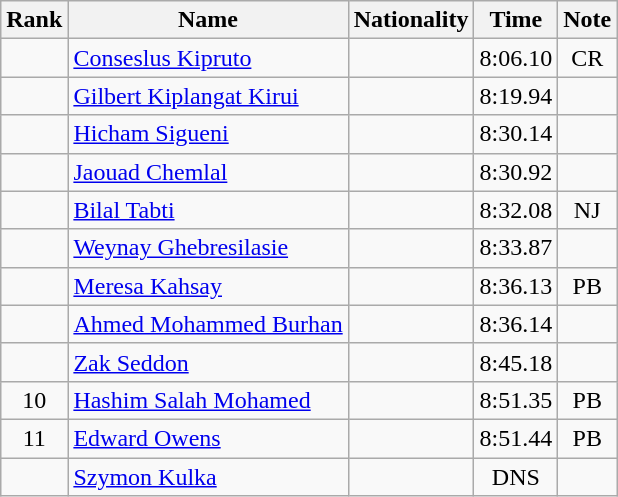<table class="wikitable sortable" style="text-align:center">
<tr>
<th>Rank</th>
<th>Name</th>
<th>Nationality</th>
<th>Time</th>
<th>Note</th>
</tr>
<tr>
<td></td>
<td align=left><a href='#'>Conseslus Kipruto</a></td>
<td align=left></td>
<td>8:06.10</td>
<td>CR</td>
</tr>
<tr>
<td></td>
<td align=left><a href='#'>Gilbert Kiplangat Kirui</a></td>
<td align=left></td>
<td>8:19.94</td>
<td></td>
</tr>
<tr>
<td></td>
<td align=left><a href='#'>Hicham Sigueni</a></td>
<td align=left></td>
<td>8:30.14</td>
<td></td>
</tr>
<tr>
<td></td>
<td align=left><a href='#'>Jaouad Chemlal</a></td>
<td align=left></td>
<td>8:30.92</td>
<td></td>
</tr>
<tr>
<td></td>
<td align=left><a href='#'>Bilal Tabti</a></td>
<td align=left></td>
<td>8:32.08</td>
<td>NJ</td>
</tr>
<tr>
<td></td>
<td align=left><a href='#'>Weynay Ghebresilasie</a></td>
<td align=left></td>
<td>8:33.87</td>
<td></td>
</tr>
<tr>
<td></td>
<td align=left><a href='#'>Meresa Kahsay</a></td>
<td align=left></td>
<td>8:36.13</td>
<td>PB</td>
</tr>
<tr>
<td></td>
<td align=left><a href='#'>Ahmed Mohammed Burhan</a></td>
<td align=left></td>
<td>8:36.14</td>
<td></td>
</tr>
<tr>
<td></td>
<td align=left><a href='#'>Zak Seddon</a></td>
<td align=left></td>
<td>8:45.18</td>
<td></td>
</tr>
<tr>
<td>10</td>
<td align=left><a href='#'>Hashim Salah Mohamed</a></td>
<td align=left></td>
<td>8:51.35</td>
<td>PB</td>
</tr>
<tr>
<td>11</td>
<td align=left><a href='#'>Edward Owens</a></td>
<td align=left></td>
<td>8:51.44</td>
<td>PB</td>
</tr>
<tr>
<td></td>
<td align=left><a href='#'>Szymon Kulka</a></td>
<td align=left></td>
<td>DNS</td>
<td></td>
</tr>
</table>
